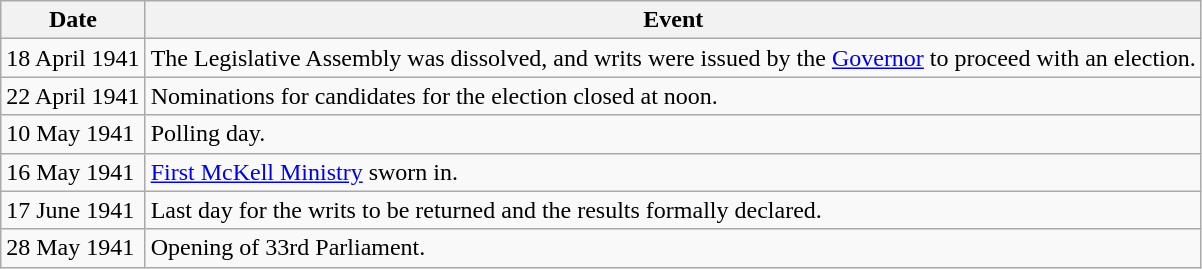<table class="wikitable">
<tr>
<th>Date</th>
<th>Event</th>
</tr>
<tr>
<td>18 April 1941</td>
<td>The Legislative Assembly was dissolved, and writs were issued by the <a href='#'>Governor</a> to proceed with an election.</td>
</tr>
<tr>
<td>22 April 1941</td>
<td>Nominations for candidates for the election closed at noon.</td>
</tr>
<tr>
<td>10 May 1941</td>
<td>Polling day.</td>
</tr>
<tr>
<td>16 May 1941</td>
<td><a href='#'>First McKell Ministry</a> sworn in.</td>
</tr>
<tr>
<td>17 June 1941</td>
<td>Last day for the writs to be returned and the results formally declared.</td>
</tr>
<tr>
<td>28 May 1941</td>
<td>Opening of 33rd Parliament.</td>
</tr>
</table>
